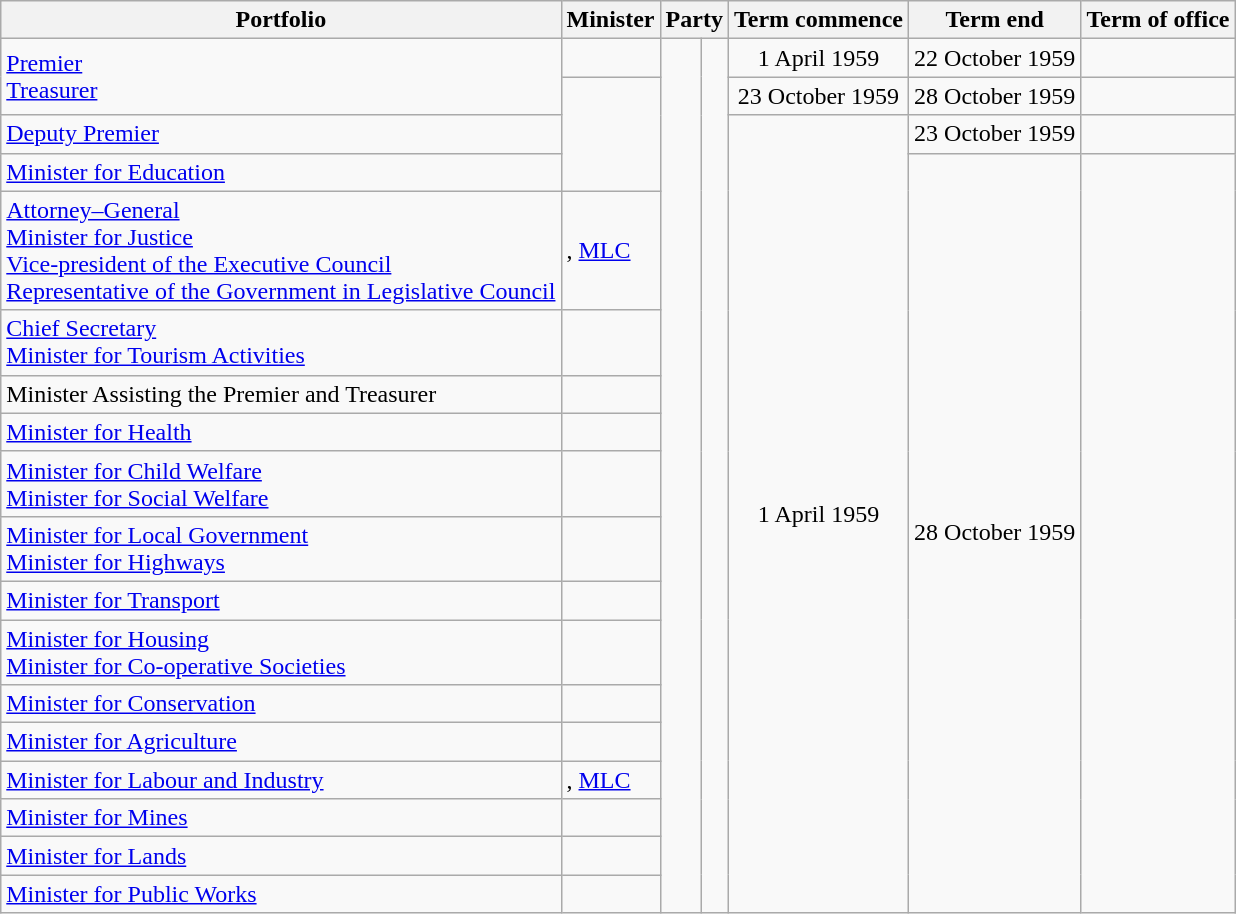<table class="wikitable sortable">
<tr>
<th>Portfolio</th>
<th>Minister</th>
<th colspan=2>Party</th>
<th>Term commence</th>
<th>Term end</th>
<th>Term of office</th>
</tr>
<tr>
<td rowspan=2><a href='#'>Premier</a><br><a href='#'>Treasurer</a></td>
<td></td>
<td rowspan=18 > </td>
<td rowspan=18></td>
<td align=center>1 April 1959</td>
<td align=center>22 October 1959</td>
<td align=right></td>
</tr>
<tr>
<td rowspan=3></td>
<td align=center>23 October 1959</td>
<td align=center>28 October 1959</td>
<td align=right></td>
</tr>
<tr>
<td><a href='#'>Deputy Premier</a></td>
<td rowspan=16 align=center>1 April 1959</td>
<td align=center>23 October 1959</td>
<td align=right></td>
</tr>
<tr>
<td><a href='#'>Minister for Education</a></td>
<td rowspan=15 align= center>28 October 1959</td>
<td rowspan=15 align=right></td>
</tr>
<tr>
<td><a href='#'>Attorney–General</a><br><a href='#'>Minister for Justice</a><br><a href='#'>Vice-president of the Executive Council</a><br><a href='#'>Representative of the Government in Legislative Council</a></td>
<td>, <a href='#'>MLC</a></td>
</tr>
<tr>
<td><a href='#'>Chief Secretary</a><br><a href='#'>Minister for Tourism Activities</a></td>
<td></td>
</tr>
<tr>
<td>Minister Assisting the Premier and Treasurer</td>
<td></td>
</tr>
<tr>
<td><a href='#'>Minister for Health</a></td>
<td></td>
</tr>
<tr>
<td><a href='#'>Minister for Child Welfare</a><br><a href='#'>Minister for Social Welfare</a></td>
<td></td>
</tr>
<tr>
<td><a href='#'>Minister for Local Government</a><br><a href='#'>Minister for Highways</a></td>
<td></td>
</tr>
<tr>
<td><a href='#'>Minister for Transport</a></td>
<td></td>
</tr>
<tr>
<td><a href='#'>Minister for Housing</a><br><a href='#'>Minister for Co-operative Societies</a></td>
<td></td>
</tr>
<tr>
<td><a href='#'>Minister for Conservation</a></td>
<td></td>
</tr>
<tr>
<td><a href='#'>Minister for Agriculture</a></td>
<td></td>
</tr>
<tr>
<td><a href='#'>Minister for Labour and Industry</a></td>
<td>, <a href='#'>MLC</a></td>
</tr>
<tr>
<td><a href='#'>Minister for Mines</a></td>
<td></td>
</tr>
<tr>
<td><a href='#'>Minister for Lands</a></td>
<td></td>
</tr>
<tr>
<td><a href='#'>Minister for Public Works</a></td>
<td></td>
</tr>
</table>
